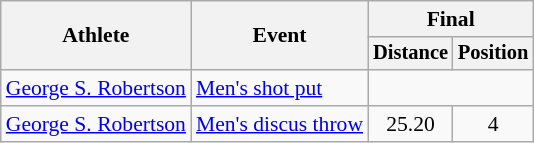<table class=wikitable style=font-size:90%;text-align:center>
<tr>
<th rowspan=2>Athlete</th>
<th rowspan=2>Event</th>
<th colspan=2>Final</th>
</tr>
<tr style=font-size:95%>
<th>Distance</th>
<th>Position</th>
</tr>
<tr>
<td align=left><a href='#'>George S. Robertson</a></td>
<td align=left><a href='#'>Men's shot put</a></td>
<td colspan=2></td>
</tr>
<tr>
<td align=left><a href='#'>George S. Robertson</a></td>
<td align=left><a href='#'>Men's discus throw</a></td>
<td>25.20</td>
<td>4</td>
</tr>
</table>
